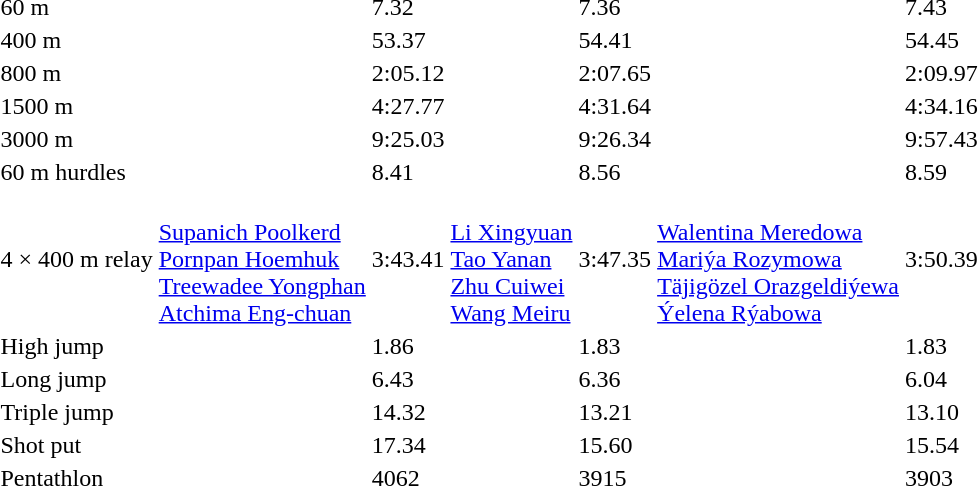<table>
<tr>
<td>60 m</td>
<td></td>
<td>7.32</td>
<td></td>
<td>7.36</td>
<td></td>
<td>7.43</td>
</tr>
<tr>
<td>400 m</td>
<td></td>
<td>53.37</td>
<td></td>
<td>54.41</td>
<td></td>
<td>54.45</td>
</tr>
<tr>
<td>800 m</td>
<td></td>
<td>2:05.12</td>
<td></td>
<td>2:07.65</td>
<td></td>
<td>2:09.97</td>
</tr>
<tr>
<td>1500 m</td>
<td></td>
<td>4:27.77</td>
<td></td>
<td>4:31.64</td>
<td></td>
<td>4:34.16</td>
</tr>
<tr>
<td>3000 m</td>
<td></td>
<td>9:25.03</td>
<td></td>
<td>9:26.34</td>
<td></td>
<td>9:57.43</td>
</tr>
<tr>
<td>60 m hurdles</td>
<td></td>
<td>8.41</td>
<td></td>
<td>8.56</td>
<td></td>
<td>8.59</td>
</tr>
<tr>
<td>4 × 400 m relay</td>
<td><br><a href='#'>Supanich Poolkerd</a><br><a href='#'>Pornpan Hoemhuk</a><br><a href='#'>Treewadee Yongphan</a><br><a href='#'>Atchima Eng-chuan</a></td>
<td>3:43.41</td>
<td><br><a href='#'>Li Xingyuan</a><br><a href='#'>Tao Yanan</a><br><a href='#'>Zhu Cuiwei</a><br><a href='#'>Wang Meiru</a></td>
<td>3:47.35</td>
<td><br><a href='#'>Walentina Meredowa</a><br><a href='#'>Mariýa Rozymowa</a><br><a href='#'>Täjigözel Orazgeldiýewa</a><br><a href='#'>Ýelena Rýabowa</a></td>
<td>3:50.39</td>
</tr>
<tr>
<td>High jump</td>
<td></td>
<td>1.86</td>
<td></td>
<td>1.83</td>
<td></td>
<td>1.83</td>
</tr>
<tr>
<td>Long jump</td>
<td></td>
<td>6.43</td>
<td></td>
<td>6.36</td>
<td></td>
<td>6.04</td>
</tr>
<tr>
<td>Triple jump</td>
<td></td>
<td>14.32</td>
<td></td>
<td>13.21</td>
<td></td>
<td>13.10</td>
</tr>
<tr>
<td>Shot put</td>
<td></td>
<td>17.34</td>
<td></td>
<td>15.60</td>
<td></td>
<td>15.54</td>
</tr>
<tr>
<td>Pentathlon</td>
<td></td>
<td>4062</td>
<td></td>
<td>3915</td>
<td></td>
<td>3903</td>
</tr>
</table>
